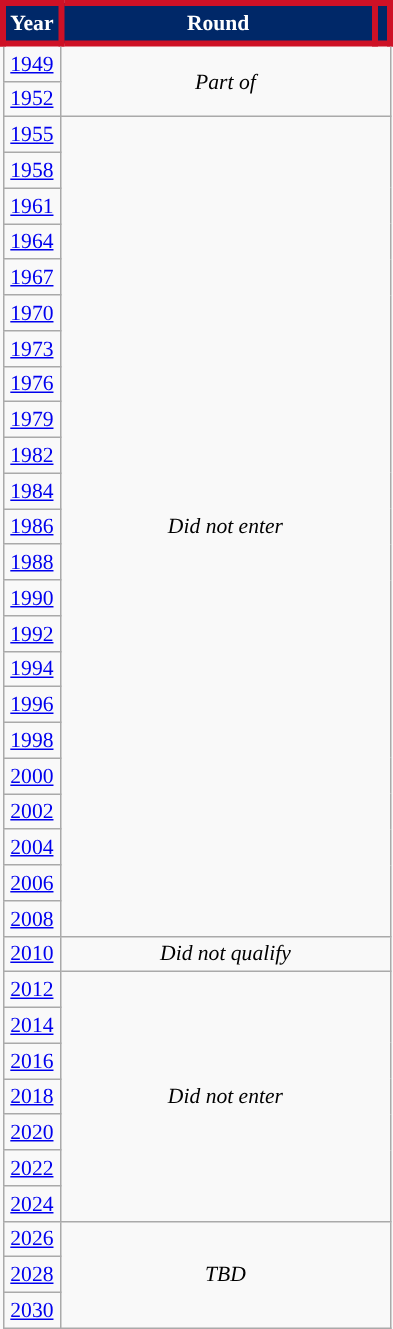<table class="wikitable" style="text-align: center; font-size:90%">
<tr style="color:white;">
<th style="background:#002868; border: 4px solid #CE1126; ">Year</th>
<th style="background:#002868; border: 4px solid #CE1126; width:200px">Round</th>
<th style="background:#002868; border: 4px solid #CE1126;"></th>
</tr>
<tr>
<td><a href='#'>1949</a></td>
<td colspan="2" rowspan="2"><em>Part of </em></td>
</tr>
<tr>
<td><a href='#'>1952</a></td>
</tr>
<tr>
<td><a href='#'>1955</a></td>
<td colspan="2" rowspan="23"><em>Did not enter</em></td>
</tr>
<tr>
<td><a href='#'>1958</a></td>
</tr>
<tr>
<td><a href='#'>1961</a></td>
</tr>
<tr>
<td><a href='#'>1964</a></td>
</tr>
<tr>
<td><a href='#'>1967</a></td>
</tr>
<tr>
<td><a href='#'>1970</a></td>
</tr>
<tr>
<td><a href='#'>1973</a></td>
</tr>
<tr>
<td><a href='#'>1976</a></td>
</tr>
<tr>
<td><a href='#'>1979</a></td>
</tr>
<tr>
<td><a href='#'>1982</a></td>
</tr>
<tr>
<td><a href='#'>1984</a></td>
</tr>
<tr>
<td><a href='#'>1986</a></td>
</tr>
<tr>
<td><a href='#'>1988</a></td>
</tr>
<tr>
<td><a href='#'>1990</a></td>
</tr>
<tr>
<td><a href='#'>1992</a></td>
</tr>
<tr>
<td><a href='#'>1994</a></td>
</tr>
<tr>
<td><a href='#'>1996</a></td>
</tr>
<tr>
<td><a href='#'>1998</a></td>
</tr>
<tr>
<td><a href='#'>2000</a></td>
</tr>
<tr>
<td><a href='#'>2002</a></td>
</tr>
<tr>
<td><a href='#'>2004</a></td>
</tr>
<tr>
<td><a href='#'>2006</a></td>
</tr>
<tr>
<td><a href='#'>2008</a></td>
</tr>
<tr>
<td><a href='#'>2010</a></td>
<td colspan="2"><em>Did not qualify</em></td>
</tr>
<tr>
<td><a href='#'>2012</a></td>
<td colspan="2" rowspan="7"><em>Did not enter</em></td>
</tr>
<tr>
<td><a href='#'>2014</a></td>
</tr>
<tr>
<td><a href='#'>2016</a></td>
</tr>
<tr>
<td><a href='#'>2018</a></td>
</tr>
<tr>
<td><a href='#'>2020</a></td>
</tr>
<tr>
<td><a href='#'>2022</a></td>
</tr>
<tr>
<td><a href='#'>2024</a></td>
</tr>
<tr>
<td><a href='#'>2026</a></td>
<td colspan="2" rowspan="3"><em>TBD</em></td>
</tr>
<tr>
<td><a href='#'>2028</a></td>
</tr>
<tr>
<td><a href='#'>2030</a></td>
</tr>
</table>
